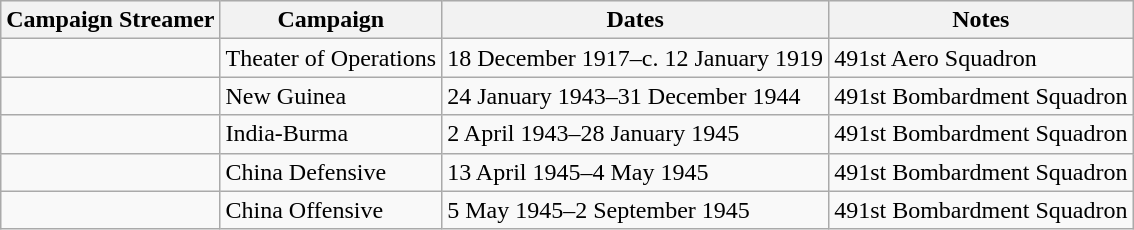<table class="wikitable">
<tr style="background:#efefef;">
<th>Campaign Streamer</th>
<th>Campaign</th>
<th>Dates</th>
<th>Notes</th>
</tr>
<tr>
<td></td>
<td>Theater of Operations</td>
<td>18 December 1917–c. 12 January 1919</td>
<td>491st Aero Squadron</td>
</tr>
<tr>
<td></td>
<td>New Guinea</td>
<td>24 January 1943–31 December 1944</td>
<td>491st Bombardment Squadron</td>
</tr>
<tr>
<td></td>
<td>India-Burma</td>
<td>2 April 1943–28 January 1945</td>
<td>491st Bombardment Squadron</td>
</tr>
<tr>
<td></td>
<td>China Defensive</td>
<td>13 April 1945–4 May 1945</td>
<td>491st Bombardment Squadron</td>
</tr>
<tr>
<td></td>
<td>China Offensive</td>
<td>5 May 1945–2 September 1945</td>
<td>491st Bombardment Squadron</td>
</tr>
</table>
